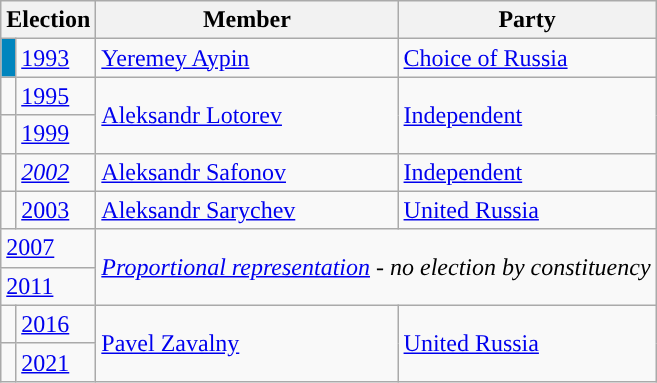<table class="wikitable">
<tr>
<th colspan="2">Election</th>
<th>Member</th>
<th>Party</th>
</tr>
<tr>
<td style="background-color:#0085BE"></td>
<td><a href='#'>1993</a></td>
<td><a href='#'>Yeremey Aypin</a></td>
<td><a href='#'>Choice of Russia</a></td>
</tr>
<tr>
<td style="background-color:"></td>
<td><a href='#'>1995</a></td>
<td rowspan=2><a href='#'>Aleksandr Lotorev</a></td>
<td rowspan=2><a href='#'>Independent</a></td>
</tr>
<tr>
<td style="background-color:"></td>
<td><a href='#'>1999</a></td>
</tr>
<tr>
<td style="background-color:"></td>
<td><em><a href='#'>2002</a></em></td>
<td><a href='#'>Aleksandr Safonov</a></td>
<td><a href='#'>Independent</a></td>
</tr>
<tr>
<td style="background-color:"></td>
<td><a href='#'>2003</a></td>
<td><a href='#'>Aleksandr Sarychev</a></td>
<td><a href='#'>United Russia</a></td>
</tr>
<tr>
<td colspan=2><a href='#'>2007</a></td>
<td colspan=2 rowspan=2><em><a href='#'>Proportional representation</a> - no election by constituency</em></td>
</tr>
<tr>
<td colspan=2><a href='#'>2011</a></td>
</tr>
<tr>
<td style="background-color: "></td>
<td><a href='#'>2016</a></td>
<td rowspan=2><a href='#'>Pavel Zavalny</a></td>
<td rowspan=2><a href='#'>United Russia</a></td>
</tr>
<tr>
<td style="background-color: "></td>
<td><a href='#'>2021</a></td>
</tr>
</table>
